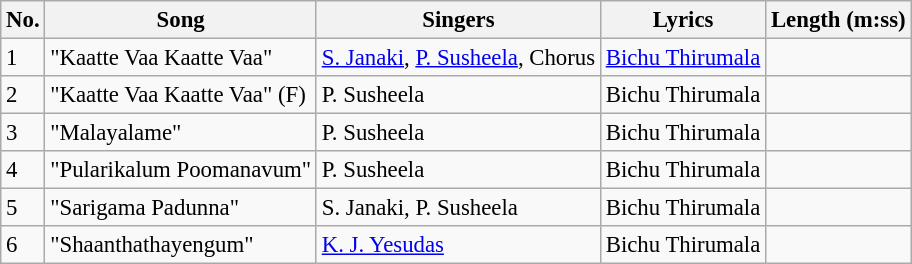<table class="wikitable" style="font-size:95%;">
<tr>
<th>No.</th>
<th>Song</th>
<th>Singers</th>
<th>Lyrics</th>
<th>Length (m:ss)</th>
</tr>
<tr>
<td>1</td>
<td>"Kaatte Vaa Kaatte Vaa"</td>
<td><a href='#'>S. Janaki</a>, <a href='#'>P. Susheela</a>, Chorus</td>
<td><a href='#'>Bichu Thirumala</a></td>
<td></td>
</tr>
<tr>
<td>2</td>
<td>"Kaatte Vaa Kaatte Vaa" (F)</td>
<td>P. Susheela</td>
<td>Bichu Thirumala</td>
<td></td>
</tr>
<tr>
<td>3</td>
<td>"Malayalame"</td>
<td>P. Susheela</td>
<td>Bichu Thirumala</td>
<td></td>
</tr>
<tr>
<td>4</td>
<td>"Pularikalum Poomanavum"</td>
<td>P. Susheela</td>
<td>Bichu Thirumala</td>
<td></td>
</tr>
<tr>
<td>5</td>
<td>"Sarigama Padunna"</td>
<td>S. Janaki, P. Susheela</td>
<td>Bichu Thirumala</td>
<td></td>
</tr>
<tr>
<td>6</td>
<td>"Shaanthathayengum"</td>
<td><a href='#'>K. J. Yesudas</a></td>
<td>Bichu Thirumala</td>
<td></td>
</tr>
</table>
